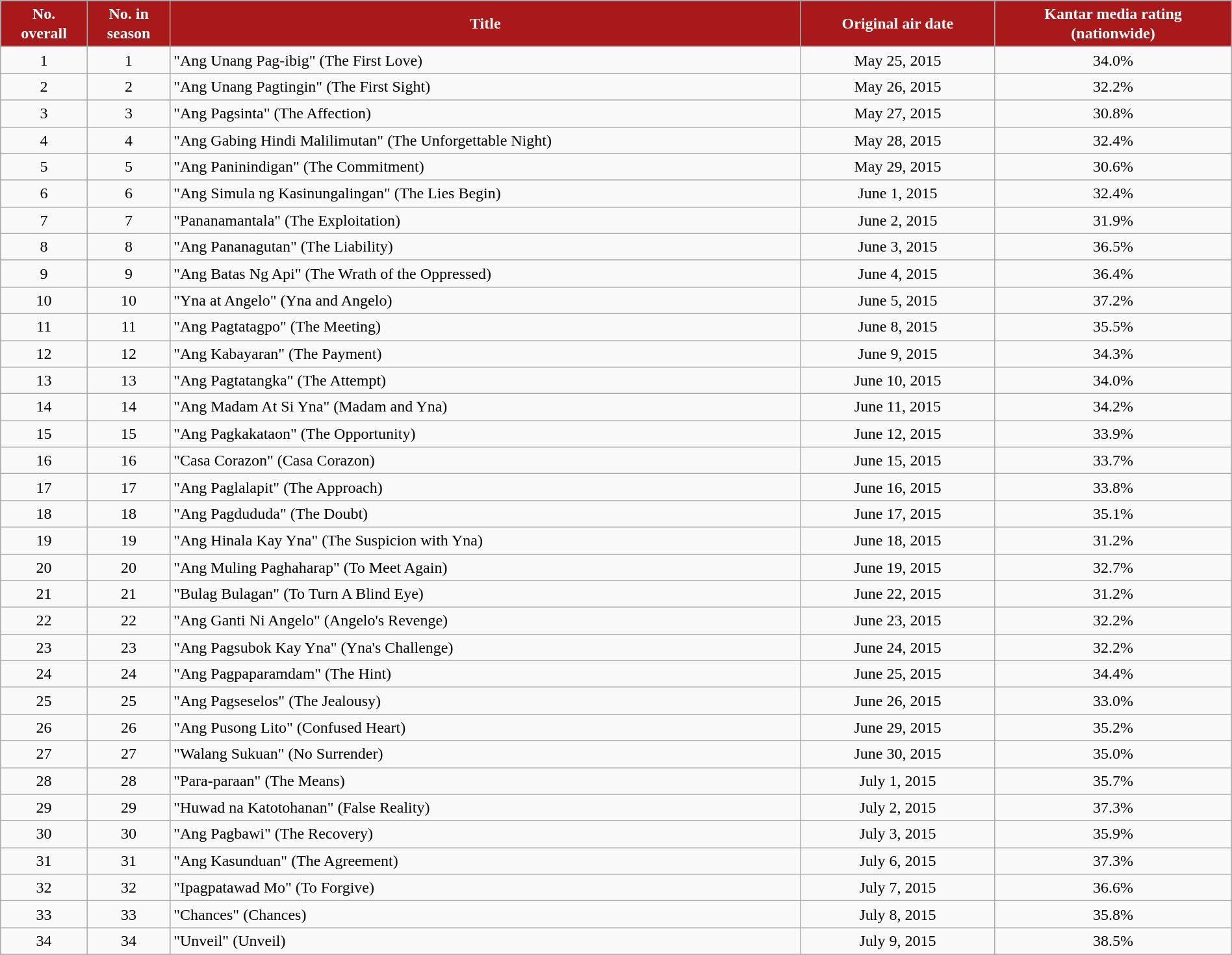<table class="wikitable" style="text-align:center; font-size:100%; line-height:20px;" width="100%">
<tr>
<th style="background:#A91919; color:#ffffff">No. <br> overall</th>
<th style="background:#A91919; color:#ffffff">No. in <br> season</th>
<th style="background:#A91919; color:#ffffff">Title</th>
<th style="background:#A91919; color:#ffffff">Original air date</th>
<th style="background:#A91919; color:#ffffff">Kantar media rating <br> (nationwide)</th>
</tr>
<tr>
<td>1</td>
<td>1</td>
<td align="left">"Ang Unang Pag-ibig" (The First Love)</td>
<td>May 25, 2015</td>
<td>34.0%</td>
</tr>
<tr>
<td>2</td>
<td>2</td>
<td align="left">"Ang Unang Pagtingin" (The First Sight)</td>
<td>May 26, 2015</td>
<td>32.2%</td>
</tr>
<tr>
<td>3</td>
<td>3</td>
<td align="left">"Ang Pagsinta" (The Affection)</td>
<td>May 27, 2015</td>
<td>30.8%</td>
</tr>
<tr>
<td>4</td>
<td>4</td>
<td align="left">"Ang Gabing Hindi Malilimutan" (The Unforgettable Night)</td>
<td>May 28, 2015</td>
<td>32.4%</td>
</tr>
<tr>
<td>5</td>
<td>5</td>
<td align="left">"Ang Paninindigan" (The Commitment)</td>
<td>May 29, 2015</td>
<td>30.6%</td>
</tr>
<tr>
<td>6</td>
<td>6</td>
<td align="left">"Ang Simula ng Kasinungalingan" (The Lies Begin)</td>
<td>June 1, 2015</td>
<td>32.4%</td>
</tr>
<tr>
<td>7</td>
<td>7</td>
<td align="left">"Pananamantala" (The Exploitation)</td>
<td>June 2, 2015</td>
<td>31.9%</td>
</tr>
<tr>
<td>8</td>
<td>8</td>
<td align="left">"Ang Pananagutan" (The Liability)</td>
<td>June 3, 2015</td>
<td>36.5%</td>
</tr>
<tr>
<td>9</td>
<td>9</td>
<td align="left">"Ang Batas Ng Api" (The Wrath of the Oppressed)</td>
<td>June 4, 2015</td>
<td>36.4%</td>
</tr>
<tr>
<td>10</td>
<td>10</td>
<td align="left">"Yna at Angelo" (Yna and Angelo)</td>
<td>June 5, 2015</td>
<td>37.2%</td>
</tr>
<tr>
<td>11</td>
<td>11</td>
<td align="left">"Ang Pagtatagpo" (The Meeting)</td>
<td>June 8, 2015</td>
<td>35.5%</td>
</tr>
<tr>
<td>12</td>
<td>12</td>
<td align="left">"Ang Kabayaran" (The Payment)</td>
<td>June 9, 2015</td>
<td>34.3%</td>
</tr>
<tr>
<td>13</td>
<td>13</td>
<td align="left">"Ang Pagtatangka" (The Attempt)</td>
<td>June 10, 2015</td>
<td>34.0%</td>
</tr>
<tr>
<td>14</td>
<td>14</td>
<td align="left">"Ang Madam At Si Yna" (Madam and Yna)</td>
<td>June 11, 2015</td>
<td>34.2%</td>
</tr>
<tr>
<td>15</td>
<td>15</td>
<td align="left">"Ang Pagkakataon" (The Opportunity)</td>
<td>June 12, 2015</td>
<td>33.9%</td>
</tr>
<tr>
<td>16</td>
<td>16</td>
<td align="left">"Casa Corazon" (Casa Corazon)</td>
<td>June 15, 2015</td>
<td>33.7%</td>
</tr>
<tr>
<td>17</td>
<td>17</td>
<td align="left">"Ang Paglalapit" (The Approach)</td>
<td>June 16, 2015</td>
<td>33.8%</td>
</tr>
<tr>
<td>18</td>
<td>18</td>
<td align="left">"Ang Pagdududa" (The Doubt)</td>
<td>June 17, 2015</td>
<td>35.1%</td>
</tr>
<tr>
<td>19</td>
<td>19</td>
<td align="left">"Ang Hinala Kay Yna" (The Suspicion with Yna)</td>
<td>June 18, 2015</td>
<td>31.2%</td>
</tr>
<tr>
<td>20</td>
<td>20</td>
<td align="left">"Ang Muling Paghaharap" (To Meet Again)</td>
<td>June 19, 2015</td>
<td>32.7%</td>
</tr>
<tr>
<td>21</td>
<td>21</td>
<td align="left">"Bulag Bulagan" (To Turn A Blind Eye)</td>
<td>June 22, 2015</td>
<td>31.2%</td>
</tr>
<tr>
<td>22</td>
<td>22</td>
<td align="left">"Ang Ganti Ni Angelo" (Angelo's Revenge)</td>
<td>June 23, 2015</td>
<td>32.2%</td>
</tr>
<tr>
<td>23</td>
<td>23</td>
<td align="left">"Ang Pagsubok Kay Yna" (Yna's Challenge)</td>
<td>June 24, 2015</td>
<td>32.2%</td>
</tr>
<tr>
<td>24</td>
<td>24</td>
<td align="left">"Ang Pagpaparamdam" (The Hint)</td>
<td>June 25, 2015</td>
<td>34.4%</td>
</tr>
<tr>
<td>25</td>
<td>25</td>
<td align="left">"Ang Pagseselos" (The Jealousy)</td>
<td>June 26, 2015</td>
<td>33.0%</td>
</tr>
<tr>
<td>26</td>
<td>26</td>
<td align="left">"Ang Pusong Lito" (Confused Heart)</td>
<td>June 29, 2015</td>
<td>35.2%</td>
</tr>
<tr>
<td>27</td>
<td>27</td>
<td align="left">"Walang Sukuan" (No Surrender)</td>
<td>June 30, 2015</td>
<td>35.0%</td>
</tr>
<tr>
<td>28</td>
<td>28</td>
<td align="left">"Para-paraan" (The Means)</td>
<td>July 1, 2015</td>
<td>35.7%</td>
</tr>
<tr>
<td>29</td>
<td>29</td>
<td align="left">"Huwad na Katotohanan" (False Reality)</td>
<td>July 2, 2015</td>
<td>37.3%</td>
</tr>
<tr>
<td>30</td>
<td>30</td>
<td align="left">"Ang Pagbawi" (The Recovery)</td>
<td>July 3, 2015</td>
<td>35.9%</td>
</tr>
<tr>
<td>31</td>
<td>31</td>
<td align="left">"Ang Kasunduan" (The Agreement)</td>
<td>July 6, 2015</td>
<td>37.3%</td>
</tr>
<tr>
<td>32</td>
<td>32</td>
<td align="left">"Ipagpatawad Mo" (To Forgive)</td>
<td>July 7, 2015</td>
<td>36.6%</td>
</tr>
<tr>
<td>33</td>
<td>33</td>
<td align="left">"Chances" (Chances)</td>
<td>July 8, 2015</td>
<td>35.8%</td>
</tr>
<tr>
<td>34</td>
<td>34</td>
<td align="left">"Unveil" (Unveil)</td>
<td>July 9, 2015</td>
<td>38.5%</td>
</tr>
<tr>
</tr>
</table>
